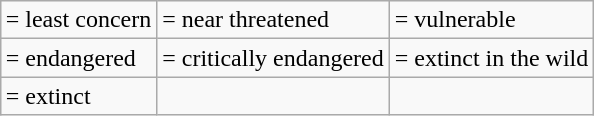<table class="wikitable" style="margin-left: auto; margin-right: auto; border: none;">
<tr>
<td> = least concern</td>
<td> = near threatened</td>
<td> = vulnerable</td>
</tr>
<tr>
<td> = endangered</td>
<td> = critically endangered</td>
<td> = extinct in the wild</td>
</tr>
<tr>
<td> = extinct</td>
<td></td>
<td></td>
</tr>
</table>
